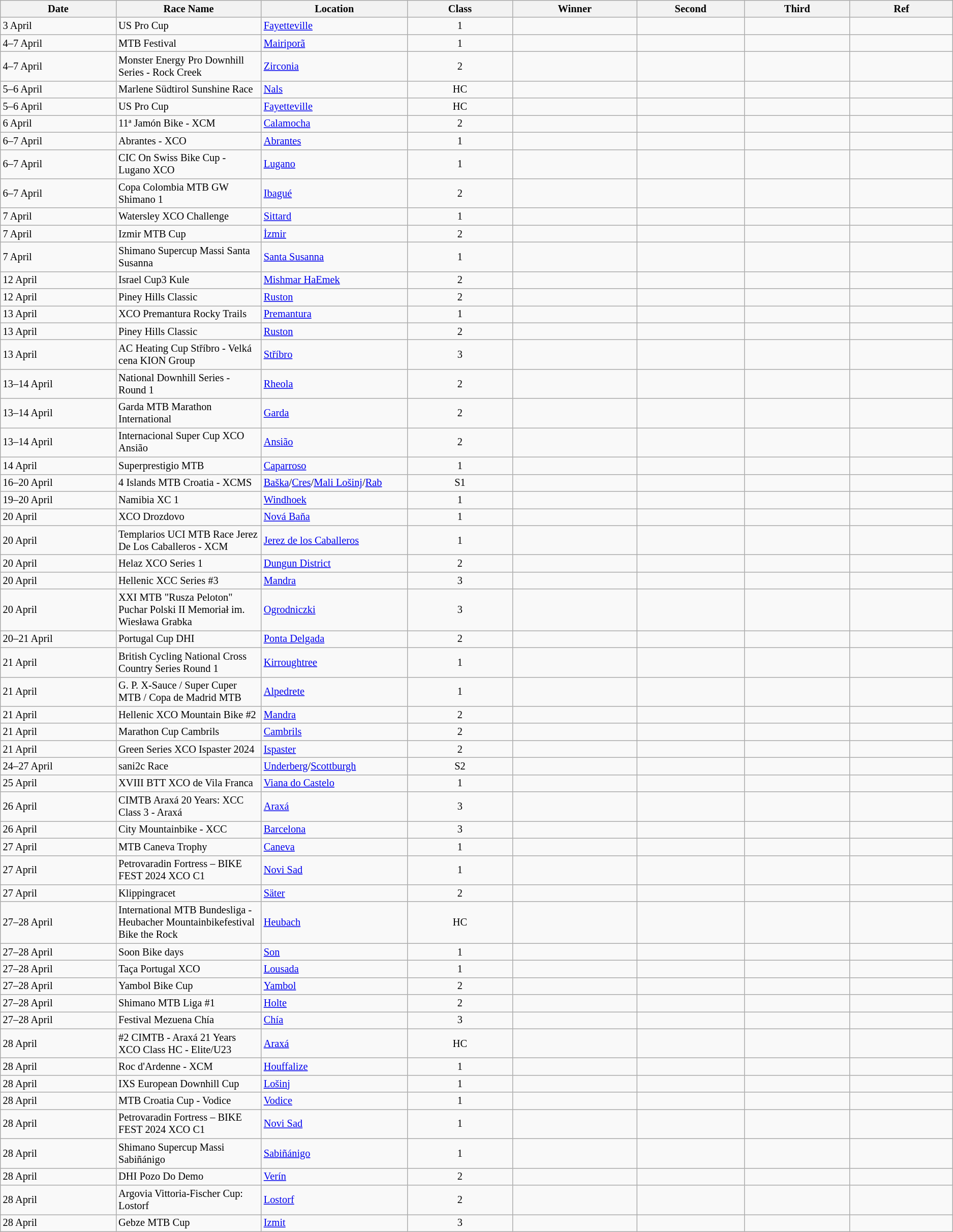<table class="wikitable sortable" style="font-size:85%;">
<tr>
<th style="width:190px;">Date</th>
<th style="width:210px;">Race Name</th>
<th style="width:210px;">Location</th>
<th style="width:170px;">Class</th>
<th width=200px>Winner</th>
<th style="width:170px;">Second</th>
<th style="width:170px;">Third</th>
<th style="width:170px;">Ref</th>
</tr>
<tr>
<td>3 April</td>
<td>US Pro Cup</td>
<td> <a href='#'>Fayetteville</a></td>
<td align=center>1</td>
<td></td>
<td></td>
<td></td>
<td align=center></td>
</tr>
<tr>
<td>4–7 April</td>
<td>MTB Festival</td>
<td> <a href='#'>Mairiporã</a></td>
<td align=center>1</td>
<td></td>
<td></td>
<td></td>
<td align=center></td>
</tr>
<tr>
<td>4–7 April</td>
<td>Monster Energy Pro Downhill Series - Rock Creek</td>
<td> <a href='#'>Zirconia</a></td>
<td align=center>2</td>
<td></td>
<td></td>
<td></td>
<td align=center></td>
</tr>
<tr>
<td>5–6 April</td>
<td>Marlene Südtirol Sunshine Race</td>
<td> <a href='#'>Nals</a></td>
<td align=center>HC</td>
<td></td>
<td></td>
<td></td>
<td align=center></td>
</tr>
<tr>
<td>5–6 April</td>
<td>US Pro Cup</td>
<td> <a href='#'>Fayetteville</a></td>
<td align=center>HC</td>
<td></td>
<td></td>
<td></td>
<td align=center></td>
</tr>
<tr>
<td>6 April</td>
<td>11ª Jamón Bike - XCM</td>
<td> <a href='#'>Calamocha</a></td>
<td align=center>2</td>
<td></td>
<td></td>
<td></td>
<td align=center></td>
</tr>
<tr>
<td>6–7 April</td>
<td>Abrantes - XCO</td>
<td> <a href='#'>Abrantes</a></td>
<td align=center>1</td>
<td></td>
<td></td>
<td></td>
<td align=center></td>
</tr>
<tr>
<td>6–7 April</td>
<td>CIC On Swiss Bike Cup - Lugano XCO</td>
<td> <a href='#'>Lugano</a></td>
<td align=center>1</td>
<td></td>
<td></td>
<td></td>
<td align=center></td>
</tr>
<tr>
<td>6–7 April</td>
<td>Copa Colombia MTB GW Shimano 1</td>
<td> <a href='#'>Ibagué</a></td>
<td align=center>2</td>
<td></td>
<td></td>
<td></td>
<td align=center></td>
</tr>
<tr>
<td>7 April</td>
<td>Watersley XCO Challenge</td>
<td> <a href='#'>Sittard</a></td>
<td align=center>1</td>
<td></td>
<td></td>
<td></td>
<td align=center></td>
</tr>
<tr>
<td>7 April</td>
<td>Izmir MTB Cup</td>
<td> <a href='#'>İzmir</a></td>
<td align=center>2</td>
<td></td>
<td></td>
<td></td>
<td align=center></td>
</tr>
<tr>
<td>7 April</td>
<td>Shimano Supercup Massi Santa Susanna</td>
<td> <a href='#'>Santa Susanna</a></td>
<td align=center>1</td>
<td></td>
<td></td>
<td></td>
<td align=center></td>
</tr>
<tr>
<td>12 April</td>
<td>Israel Cup3 Kule</td>
<td> <a href='#'>Mishmar HaEmek</a></td>
<td align=center>2</td>
<td></td>
<td></td>
<td></td>
<td align=center></td>
</tr>
<tr>
<td>12 April</td>
<td>Piney Hills Classic</td>
<td> <a href='#'>Ruston</a></td>
<td align=center>2</td>
<td></td>
<td></td>
<td></td>
<td align=center></td>
</tr>
<tr>
<td>13 April</td>
<td>XCO Premantura Rocky Trails</td>
<td> <a href='#'>Premantura</a></td>
<td align=center>1</td>
<td></td>
<td></td>
<td></td>
<td align=center></td>
</tr>
<tr>
<td>13 April</td>
<td>Piney Hills Classic</td>
<td> <a href='#'>Ruston</a></td>
<td align=center>2</td>
<td></td>
<td></td>
<td></td>
<td align=center></td>
</tr>
<tr>
<td>13 April</td>
<td>AC Heating Cup Stříbro - Velká cena KION Group</td>
<td> <a href='#'>Stříbro</a></td>
<td align=center>3</td>
<td></td>
<td></td>
<td></td>
<td align=center></td>
</tr>
<tr>
<td>13–14 April</td>
<td>National Downhill Series - Round 1</td>
<td> <a href='#'>Rheola</a></td>
<td align=center>2</td>
<td></td>
<td></td>
<td></td>
<td align=center></td>
</tr>
<tr>
<td>13–14 April</td>
<td>Garda MTB Marathon International</td>
<td> <a href='#'>Garda</a></td>
<td align=center>2</td>
<td></td>
<td></td>
<td></td>
<td align=center></td>
</tr>
<tr>
<td>13–14 April</td>
<td>Internacional Super Cup XCO Ansião</td>
<td> <a href='#'>Ansião</a></td>
<td align=center>2</td>
<td></td>
<td></td>
<td></td>
<td align=center></td>
</tr>
<tr>
<td>14 April</td>
<td>Superprestigio MTB</td>
<td> <a href='#'>Caparroso</a></td>
<td align=center>1</td>
<td></td>
<td></td>
<td></td>
<td align=center></td>
</tr>
<tr>
<td>16–20 April</td>
<td>4 Islands MTB Croatia - XCMS</td>
<td> <a href='#'>Baška</a>/<a href='#'>Cres</a>/<a href='#'>Mali Lošinj</a>/<a href='#'>Rab</a></td>
<td align=center>S1</td>
<td></td>
<td></td>
<td></td>
<td align=center></td>
</tr>
<tr>
<td>19–20 April</td>
<td>Namibia XC 1</td>
<td> <a href='#'>Windhoek</a></td>
<td align=center>1</td>
<td></td>
<td></td>
<td></td>
<td align=center></td>
</tr>
<tr>
<td>20 April</td>
<td>XCO Drozdovo</td>
<td> <a href='#'>Nová Baňa</a></td>
<td align=center>1</td>
<td></td>
<td></td>
<td></td>
<td align=center></td>
</tr>
<tr>
<td>20 April</td>
<td>Templarios UCI MTB Race Jerez De Los Caballeros - XCM</td>
<td> <a href='#'>Jerez de los Caballeros</a></td>
<td align=center>1</td>
<td></td>
<td></td>
<td></td>
<td align=center></td>
</tr>
<tr>
<td>20 April</td>
<td>Helaz XCO Series 1</td>
<td> <a href='#'>Dungun District</a></td>
<td align=center>2</td>
<td></td>
<td></td>
<td></td>
<td align=center></td>
</tr>
<tr>
<td>20 April</td>
<td>Hellenic XCC Series #3</td>
<td> <a href='#'>Mandra</a></td>
<td align=center>3</td>
<td></td>
<td></td>
<td></td>
<td align=center></td>
</tr>
<tr>
<td>20 April</td>
<td>XXI MTB "Rusza Peloton" Puchar Polski II Memoriał im. Wiesława Grabka</td>
<td> <a href='#'>Ogrodniczki</a></td>
<td align=center>3</td>
<td></td>
<td></td>
<td></td>
<td align=center></td>
</tr>
<tr>
<td>20–21 April</td>
<td>Portugal Cup DHI</td>
<td> <a href='#'>Ponta Delgada</a></td>
<td align=center>2</td>
<td></td>
<td></td>
<td></td>
<td align=center></td>
</tr>
<tr>
<td>21 April</td>
<td>British Cycling National Cross Country Series Round 1</td>
<td> <a href='#'>Kirroughtree</a></td>
<td align=center>1</td>
<td></td>
<td></td>
<td></td>
<td align=center></td>
</tr>
<tr>
<td>21 April</td>
<td>G. P. X-Sauce / Super Cuper MTB / Copa de Madrid MTB</td>
<td> <a href='#'>Alpedrete</a></td>
<td align=center>1</td>
<td></td>
<td></td>
<td></td>
<td align=center></td>
</tr>
<tr>
<td>21 April</td>
<td>Hellenic XCO Mountain Bike #2</td>
<td> <a href='#'>Mandra</a></td>
<td align=center>2</td>
<td></td>
<td></td>
<td></td>
<td align=center></td>
</tr>
<tr>
<td>21 April</td>
<td>Marathon Cup Cambrils</td>
<td> <a href='#'>Cambrils</a></td>
<td align=center>2</td>
<td></td>
<td></td>
<td></td>
<td align=center></td>
</tr>
<tr>
<td>21 April</td>
<td>Green Series XCO Ispaster 2024</td>
<td> <a href='#'>Ispaster</a></td>
<td align=center>2</td>
<td></td>
<td></td>
<td></td>
<td align=center></td>
</tr>
<tr>
<td>24–27 April</td>
<td>sani2c Race</td>
<td> <a href='#'>Underberg</a>/<a href='#'>Scottburgh</a></td>
<td align=center>S2</td>
<td></td>
<td></td>
<td></td>
<td align=center></td>
</tr>
<tr>
<td>25 April</td>
<td>XVIII BTT XCO de Vila Franca</td>
<td> <a href='#'>Viana do Castelo</a></td>
<td align=center>1</td>
<td></td>
<td></td>
<td></td>
<td align=center></td>
</tr>
<tr>
<td>26 April</td>
<td>CIMTB Araxá 20 Years: XCC Class 3 - Araxá</td>
<td> <a href='#'>Araxá</a></td>
<td align=center>3</td>
<td></td>
<td></td>
<td></td>
<td align=center></td>
</tr>
<tr>
<td>26 April</td>
<td>City Mountainbike - XCC</td>
<td> <a href='#'>Barcelona</a></td>
<td align=center>3</td>
<td></td>
<td></td>
<td></td>
<td align=center></td>
</tr>
<tr>
<td>27 April</td>
<td>MTB Caneva Trophy</td>
<td> <a href='#'>Caneva</a></td>
<td align=center>1</td>
<td></td>
<td></td>
<td></td>
<td align=center></td>
</tr>
<tr>
<td>27 April</td>
<td>Petrovaradin Fortress – BIKE FEST 2024 XCO C1</td>
<td> <a href='#'>Novi Sad</a></td>
<td align=center>1</td>
<td></td>
<td></td>
<td></td>
<td align=center></td>
</tr>
<tr>
<td>27 April</td>
<td>Klippingracet</td>
<td> <a href='#'>Säter</a></td>
<td align=center>2</td>
<td></td>
<td></td>
<td></td>
<td align=center></td>
</tr>
<tr>
<td>27–28 April</td>
<td>International MTB Bundesliga - Heubacher Mountainbikefestival Bike the Rock</td>
<td> <a href='#'>Heubach</a></td>
<td align=center>HC</td>
<td></td>
<td></td>
<td></td>
<td align=center></td>
</tr>
<tr>
<td>27–28 April</td>
<td>Soon Bike days</td>
<td> <a href='#'>Son</a></td>
<td align=center>1</td>
<td></td>
<td></td>
<td></td>
<td align=center></td>
</tr>
<tr>
<td>27–28 April</td>
<td>Taça Portugal XCO</td>
<td> <a href='#'>Lousada</a></td>
<td align=center>1</td>
<td></td>
<td></td>
<td></td>
<td align=center></td>
</tr>
<tr>
<td>27–28 April</td>
<td>Yambol Bike Cup</td>
<td> <a href='#'>Yambol</a></td>
<td align=center>2</td>
<td></td>
<td></td>
<td></td>
<td align=center></td>
</tr>
<tr>
<td>27–28 April</td>
<td>Shimano MTB Liga #1</td>
<td> <a href='#'>Holte</a></td>
<td align=center>2</td>
<td></td>
<td></td>
<td></td>
<td align=center></td>
</tr>
<tr>
<td>27–28 April</td>
<td>Festival Mezuena Chía</td>
<td> <a href='#'>Chía</a></td>
<td align=center>3</td>
<td></td>
<td></td>
<td></td>
<td align=center></td>
</tr>
<tr>
<td>28 April</td>
<td>#2 CIMTB - Araxá 21 Years XCO Class HC - Elite/U23</td>
<td> <a href='#'>Araxá</a></td>
<td align=center>HC</td>
<td></td>
<td></td>
<td></td>
<td align=center></td>
</tr>
<tr>
<td>28 April</td>
<td>Roc d'Ardenne - XCM</td>
<td> <a href='#'>Houffalize</a></td>
<td align=center>1</td>
<td></td>
<td></td>
<td></td>
<td align=center></td>
</tr>
<tr>
<td>28 April</td>
<td>IXS European Downhill Cup</td>
<td> <a href='#'>Lošinj</a></td>
<td align=center>1</td>
<td></td>
<td></td>
<td></td>
<td align=center></td>
</tr>
<tr>
<td>28 April</td>
<td>MTB Croatia Cup - Vodice</td>
<td> <a href='#'>Vodice</a></td>
<td align=center>1</td>
<td></td>
<td></td>
<td></td>
<td align=center></td>
</tr>
<tr>
<td>28 April</td>
<td>Petrovaradin Fortress – BIKE FEST 2024 XCO C1</td>
<td> <a href='#'>Novi Sad</a></td>
<td align=center>1</td>
<td></td>
<td></td>
<td></td>
<td align=center></td>
</tr>
<tr>
<td>28 April</td>
<td>Shimano Supercup Massi Sabiñánigo</td>
<td> <a href='#'>Sabiñánigo</a></td>
<td align=center>1</td>
<td></td>
<td></td>
<td></td>
<td align=center></td>
</tr>
<tr>
<td>28 April</td>
<td>DHI Pozo Do Demo</td>
<td> <a href='#'>Verín</a></td>
<td align=center>2</td>
<td></td>
<td></td>
<td></td>
<td align=center></td>
</tr>
<tr>
<td>28 April</td>
<td>Argovia Vittoria-Fischer Cup: Lostorf</td>
<td> <a href='#'>Lostorf</a></td>
<td align=center>2</td>
<td></td>
<td></td>
<td></td>
<td align=center></td>
</tr>
<tr>
<td>28 April</td>
<td>Gebze MTB Cup</td>
<td> <a href='#'>Izmit</a></td>
<td align=center>3</td>
<td></td>
<td></td>
<td></td>
<td align=center></td>
</tr>
</table>
